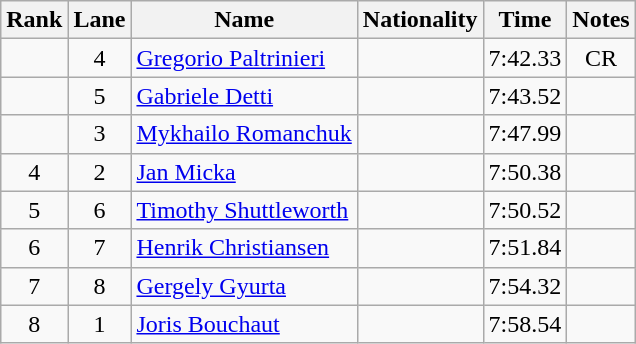<table class="wikitable sortable" style="text-align:center">
<tr>
<th>Rank</th>
<th>Lane</th>
<th>Name</th>
<th>Nationality</th>
<th>Time</th>
<th>Notes</th>
</tr>
<tr>
<td></td>
<td>4</td>
<td align=left><a href='#'>Gregorio Paltrinieri</a></td>
<td align=left></td>
<td>7:42.33</td>
<td>CR</td>
</tr>
<tr>
<td></td>
<td>5</td>
<td align=left><a href='#'>Gabriele Detti</a></td>
<td align=left></td>
<td>7:43.52</td>
<td></td>
</tr>
<tr>
<td></td>
<td>3</td>
<td align=left><a href='#'>Mykhailo Romanchuk</a></td>
<td align=left></td>
<td>7:47.99</td>
<td></td>
</tr>
<tr>
<td>4</td>
<td>2</td>
<td align=left><a href='#'>Jan Micka</a></td>
<td align=left></td>
<td>7:50.38</td>
<td></td>
</tr>
<tr>
<td>5</td>
<td>6</td>
<td align=left><a href='#'>Timothy Shuttleworth</a></td>
<td align=left></td>
<td>7:50.52</td>
<td></td>
</tr>
<tr>
<td>6</td>
<td>7</td>
<td align=left><a href='#'>Henrik Christiansen</a></td>
<td align=left></td>
<td>7:51.84</td>
<td></td>
</tr>
<tr>
<td>7</td>
<td>8</td>
<td align=left><a href='#'>Gergely Gyurta</a></td>
<td align=left></td>
<td>7:54.32</td>
<td></td>
</tr>
<tr>
<td>8</td>
<td>1</td>
<td align=left><a href='#'>Joris Bouchaut</a></td>
<td align=left></td>
<td>7:58.54</td>
<td></td>
</tr>
</table>
